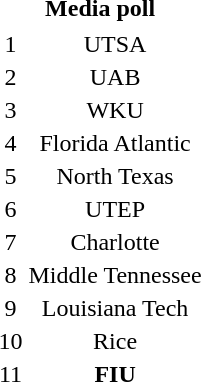<table class="wiki table" style="display: inline-table;">
<tr>
<td align="center" Colspan="3"><strong>Media poll</strong></td>
</tr>
<tr align="center">
</tr>
<tr align="center">
<td>1</td>
<td>UTSA</td>
</tr>
<tr align="center">
<td>2</td>
<td>UAB</td>
</tr>
<tr align="center">
<td>3</td>
<td>WKU</td>
</tr>
<tr align="center">
<td>4</td>
<td>Florida Atlantic</td>
</tr>
<tr align="center">
<td>5</td>
<td>North Texas</td>
</tr>
<tr align="center">
<td>6</td>
<td>UTEP</td>
</tr>
<tr align="center">
<td>7</td>
<td>Charlotte</td>
</tr>
<tr align="center">
<td>8</td>
<td>Middle Tennessee</td>
</tr>
<tr align="center">
<td>9</td>
<td>Louisiana Tech</td>
</tr>
<tr align="center">
<td>10</td>
<td>Rice</td>
</tr>
<tr align="center">
<td>11</td>
<td><strong>FIU</strong></td>
</tr>
</table>
